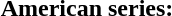<table style="width:100%;">
<tr>
<th colspan="3">American series:</th>
</tr>
</table>
